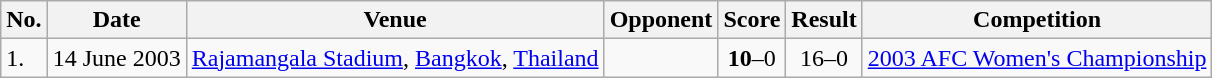<table class="wikitable">
<tr>
<th>No.</th>
<th>Date</th>
<th>Venue</th>
<th>Opponent</th>
<th>Score</th>
<th>Result</th>
<th>Competition</th>
</tr>
<tr>
<td>1.</td>
<td>14 June 2003</td>
<td><a href='#'>Rajamangala Stadium</a>, <a href='#'>Bangkok</a>, <a href='#'>Thailand</a></td>
<td></td>
<td align=center><strong>10</strong>–0</td>
<td align=center>16–0</td>
<td><a href='#'>2003 AFC Women's Championship</a></td>
</tr>
</table>
